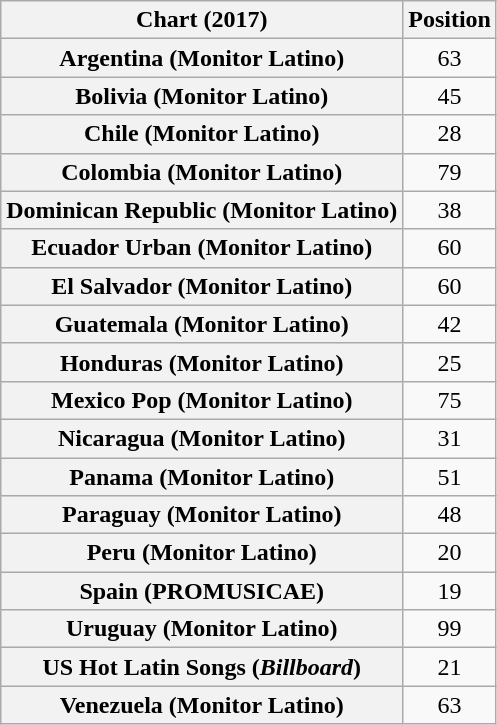<table class="wikitable plainrowheaders sortable" style="text-align:center">
<tr>
<th>Chart (2017)</th>
<th>Position</th>
</tr>
<tr>
<th scope="row">Argentina (Monitor Latino)</th>
<td>63</td>
</tr>
<tr>
<th scope="row">Bolivia (Monitor Latino)</th>
<td>45</td>
</tr>
<tr>
<th scope="row">Chile (Monitor Latino)</th>
<td>28</td>
</tr>
<tr>
<th scope="row">Colombia (Monitor Latino)</th>
<td>79</td>
</tr>
<tr>
<th scope="row">Dominican Republic (Monitor Latino)</th>
<td>38</td>
</tr>
<tr>
<th scope="row">Ecuador Urban (Monitor Latino)</th>
<td>60</td>
</tr>
<tr>
<th scope="row">El Salvador (Monitor Latino)</th>
<td>60</td>
</tr>
<tr>
<th scope="row">Guatemala (Monitor Latino)</th>
<td>42</td>
</tr>
<tr>
<th scope="row">Honduras (Monitor Latino)</th>
<td>25</td>
</tr>
<tr>
<th scope="row">Mexico Pop (Monitor Latino)</th>
<td>75</td>
</tr>
<tr>
<th scope="row">Nicaragua (Monitor Latino)</th>
<td>31</td>
</tr>
<tr>
<th scope="row">Panama (Monitor Latino)</th>
<td>51</td>
</tr>
<tr>
<th scope="row">Paraguay (Monitor Latino)</th>
<td>48</td>
</tr>
<tr>
<th scope="row">Peru (Monitor Latino)</th>
<td>20</td>
</tr>
<tr>
<th scope="row">Spain (PROMUSICAE)</th>
<td>19</td>
</tr>
<tr>
<th scope="row">Uruguay (Monitor Latino)</th>
<td>99</td>
</tr>
<tr>
<th scope="row">US Hot Latin Songs (<em>Billboard</em>)</th>
<td>21</td>
</tr>
<tr>
<th scope="row">Venezuela (Monitor Latino)</th>
<td>63</td>
</tr>
</table>
